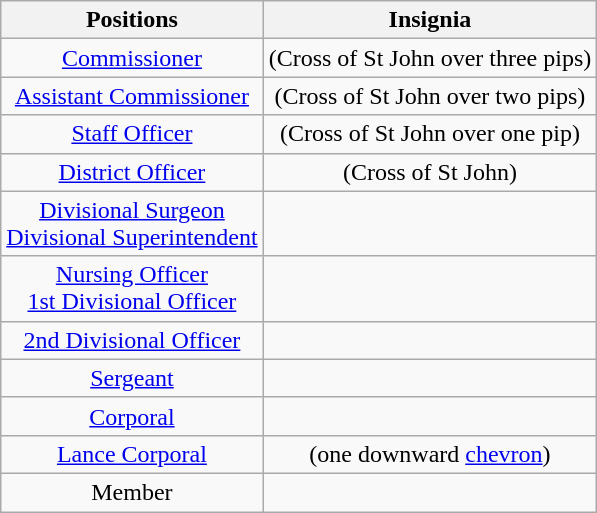<table class="wikitable">
<tr>
<th>Positions</th>
<th>Insignia</th>
</tr>
<tr align="center">
<td><a href='#'>Commissioner</a></td>
<td>(Cross of St John over three pips)</td>
</tr>
<tr align="center">
<td><a href='#'>Assistant Commissioner</a></td>
<td>(Cross of St John over two pips)</td>
</tr>
<tr align="center">
<td><a href='#'>Staff Officer</a></td>
<td>(Cross of St John over one pip)</td>
</tr>
<tr align="center">
<td><a href='#'>District Officer</a></td>
<td>(Cross of St John)</td>
</tr>
<tr align="center">
<td><a href='#'>Divisional Surgeon</a><br><a href='#'>Divisional Superintendent</a></td>
<td></td>
</tr>
<tr align="center">
<td><a href='#'>Nursing Officer</a><br><a href='#'>1st Divisional Officer</a></td>
<td></td>
</tr>
<tr align="center">
<td><a href='#'>2nd Divisional Officer</a></td>
<td></td>
</tr>
<tr align="center">
<td><a href='#'>Sergeant</a></td>
<td></td>
</tr>
<tr align="center">
<td><a href='#'>Corporal</a></td>
<td></td>
</tr>
<tr align="center">
<td><a href='#'>Lance Corporal</a></td>
<td>(one downward <a href='#'>chevron</a>)</td>
</tr>
<tr align="center">
<td>Member</td>
<td></td>
</tr>
</table>
